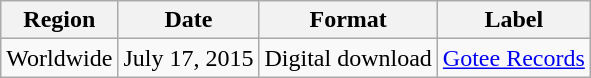<table class="wikitable">
<tr>
<th>Region</th>
<th>Date</th>
<th>Format</th>
<th>Label</th>
</tr>
<tr>
<td>Worldwide</td>
<td>July 17, 2015</td>
<td>Digital download</td>
<td><a href='#'>Gotee Records</a></td>
</tr>
</table>
